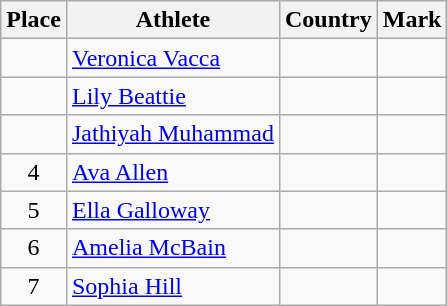<table class="wikitable">
<tr>
<th>Place</th>
<th>Athlete</th>
<th>Country</th>
<th>Mark</th>
</tr>
<tr>
<td align=center></td>
<td><a href='#'>Veronica Vacca</a></td>
<td></td>
<td></td>
</tr>
<tr>
<td align=center></td>
<td><a href='#'>Lily Beattie</a></td>
<td></td>
<td></td>
</tr>
<tr>
<td align=center></td>
<td><a href='#'>Jathiyah Muhammad</a></td>
<td></td>
<td></td>
</tr>
<tr>
<td align=center>4</td>
<td><a href='#'>Ava Allen</a></td>
<td></td>
<td></td>
</tr>
<tr>
<td align=center>5</td>
<td><a href='#'>Ella Galloway</a></td>
<td></td>
<td></td>
</tr>
<tr>
<td align=center>6</td>
<td><a href='#'>Amelia McBain</a></td>
<td></td>
<td></td>
</tr>
<tr>
<td align=center>7</td>
<td><a href='#'>Sophia Hill</a></td>
<td></td>
<td></td>
</tr>
</table>
